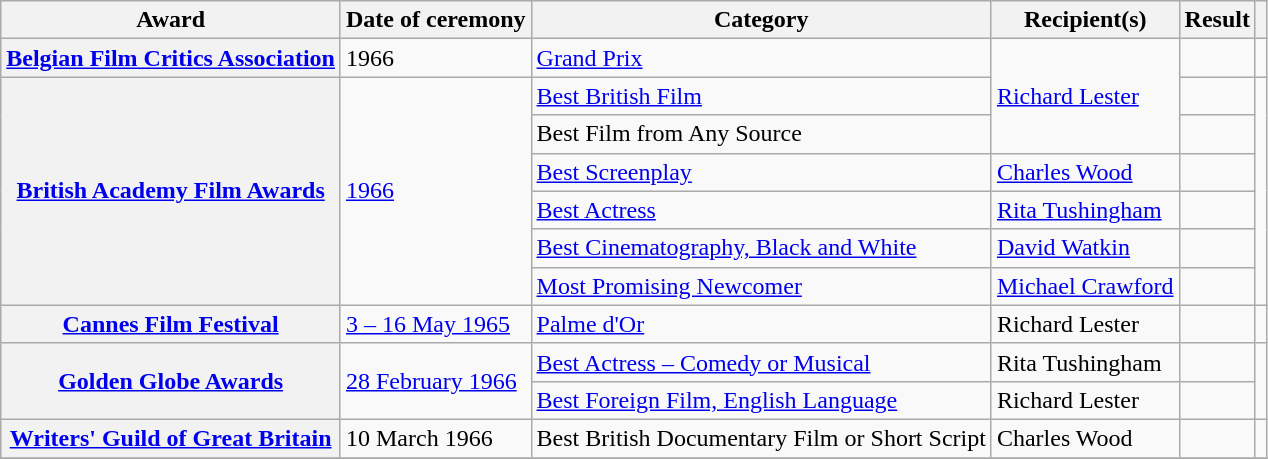<table class="wikitable plainrowheaders sortable">
<tr>
<th scope="col">Award</th>
<th scope="col">Date of ceremony</th>
<th scope="col">Category</th>
<th scope="col">Recipient(s)</th>
<th scope="col">Result</th>
<th scope="col" class="unsortable"></th>
</tr>
<tr>
<th scope="row"><a href='#'>Belgian Film Critics Association</a></th>
<td rowspan="1">1966</td>
<td><a href='#'>Grand Prix</a></td>
<td rowspan="3"><a href='#'>Richard Lester</a></td>
<td></td>
<td rowspan="1"></td>
</tr>
<tr>
<th scope="row" rowspan=6><a href='#'>British Academy Film Awards</a></th>
<td rowspan="6"><a href='#'>1966</a></td>
<td><a href='#'>Best British Film</a></td>
<td></td>
<td rowspan="6"></td>
</tr>
<tr>
<td>Best Film from Any Source</td>
<td></td>
</tr>
<tr>
<td><a href='#'>Best Screenplay</a></td>
<td><a href='#'>Charles Wood</a></td>
<td></td>
</tr>
<tr>
<td><a href='#'>Best Actress</a></td>
<td><a href='#'>Rita Tushingham</a></td>
<td></td>
</tr>
<tr>
<td><a href='#'>Best Cinematography, Black and White</a></td>
<td><a href='#'>David Watkin</a></td>
<td></td>
</tr>
<tr>
<td><a href='#'>Most Promising Newcomer</a></td>
<td><a href='#'>Michael Crawford</a></td>
<td></td>
</tr>
<tr>
<th scope="row"><a href='#'>Cannes Film Festival</a></th>
<td rowspan="1"><a href='#'>3 – 16 May 1965</a></td>
<td><a href='#'>Palme d'Or</a></td>
<td>Richard Lester</td>
<td></td>
<td rowspan="1"></td>
</tr>
<tr>
<th scope="row" rowspan=2><a href='#'>Golden Globe Awards</a></th>
<td rowspan="2"><a href='#'>28 February 1966</a></td>
<td><a href='#'>Best Actress – Comedy or Musical</a></td>
<td>Rita Tushingham</td>
<td></td>
<td rowspan="2"></td>
</tr>
<tr>
<td><a href='#'>Best Foreign Film, English Language</a></td>
<td>Richard Lester</td>
<td></td>
</tr>
<tr>
<th scope="row"><a href='#'>Writers' Guild of Great Britain</a></th>
<td rowspan="1">10 March 1966</td>
<td>Best British Documentary Film or Short Script</td>
<td>Charles Wood</td>
<td></td>
<td rowspan="1"></td>
</tr>
<tr>
</tr>
</table>
